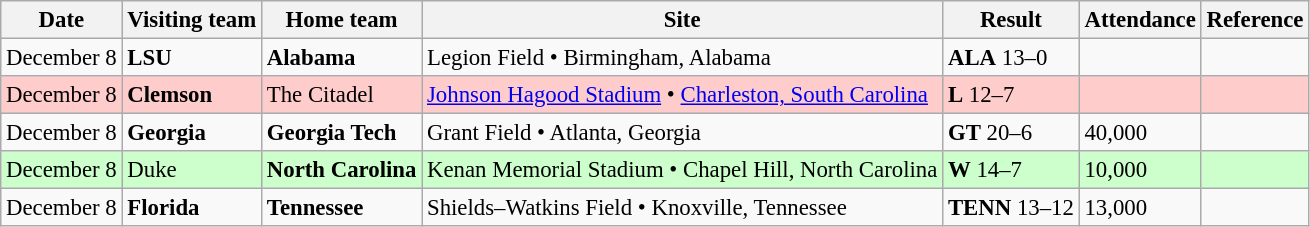<table class="wikitable" style="font-size:95%;">
<tr>
<th>Date</th>
<th>Visiting team</th>
<th>Home team</th>
<th>Site</th>
<th>Result</th>
<th>Attendance</th>
<th class="unsortable">Reference</th>
</tr>
<tr bgcolor=>
<td>December 8</td>
<td><strong>LSU</strong></td>
<td><strong>Alabama</strong></td>
<td>Legion Field • Birmingham, Alabama</td>
<td><strong>ALA</strong> 13–0</td>
<td></td>
<td></td>
</tr>
<tr bgcolor=ffcccc>
<td>December 8</td>
<td><strong>Clemson</strong></td>
<td>The Citadel</td>
<td><a href='#'>Johnson Hagood Stadium</a> • <a href='#'>Charleston, South Carolina</a></td>
<td><strong>L</strong> 12–7</td>
<td></td>
<td></td>
</tr>
<tr bgcolor=>
<td>December 8</td>
<td><strong>Georgia</strong></td>
<td><strong>Georgia Tech</strong></td>
<td>Grant Field • Atlanta, Georgia</td>
<td><strong>GT</strong> 20–6</td>
<td>40,000</td>
<td></td>
</tr>
<tr bgcolor=ccffcc>
<td>December 8</td>
<td>Duke</td>
<td><strong>North Carolina</strong></td>
<td>Kenan Memorial Stadium • Chapel Hill, North Carolina</td>
<td><strong>W</strong> 14–7</td>
<td>10,000</td>
<td></td>
</tr>
<tr bgcolor=>
<td>December 8</td>
<td><strong>Florida</strong></td>
<td><strong>Tennessee</strong></td>
<td>Shields–Watkins Field • Knoxville, Tennessee</td>
<td><strong>TENN</strong> 13–12</td>
<td>13,000</td>
<td></td>
</tr>
</table>
